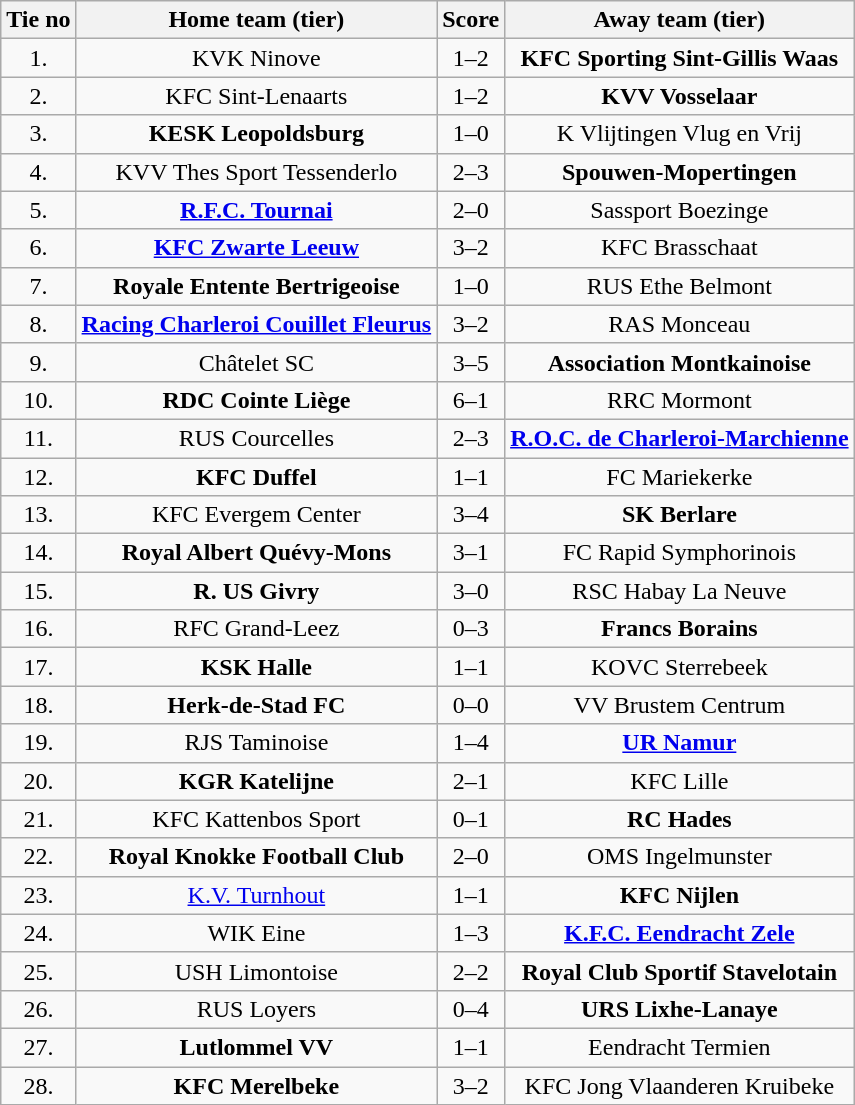<table class="wikitable" style="text-align: center">
<tr>
<th>Tie no</th>
<th>Home team (tier)</th>
<th>Score</th>
<th>Away team (tier)</th>
</tr>
<tr>
<td>1.</td>
<td>KVK Ninove</td>
<td>1–2</td>
<td><strong>KFC Sporting Sint-Gillis Waas</strong></td>
</tr>
<tr>
<td>2.</td>
<td>KFC Sint-Lenaarts</td>
<td>1–2</td>
<td><strong>KVV Vosselaar</strong></td>
</tr>
<tr>
<td>3.</td>
<td><strong>KESK Leopoldsburg</strong></td>
<td>1–0</td>
<td>K Vlijtingen Vlug en Vrij</td>
</tr>
<tr>
<td>4.</td>
<td>KVV Thes Sport Tessenderlo</td>
<td>2–3</td>
<td><strong>Spouwen-Mopertingen</strong></td>
</tr>
<tr>
<td>5.</td>
<td><strong><a href='#'>R.F.C. Tournai</a></strong></td>
<td>2–0</td>
<td>Sassport Boezinge</td>
</tr>
<tr>
<td>6.</td>
<td><strong><a href='#'>KFC Zwarte Leeuw</a></strong></td>
<td>3–2</td>
<td>KFC Brasschaat</td>
</tr>
<tr>
<td>7.</td>
<td><strong>Royale Entente Bertrigeoise</strong></td>
<td>1–0</td>
<td>RUS Ethe Belmont</td>
</tr>
<tr>
<td>8.</td>
<td><strong><a href='#'>Racing Charleroi Couillet Fleurus</a></strong></td>
<td>3–2</td>
<td>RAS Monceau</td>
</tr>
<tr>
<td>9.</td>
<td>Châtelet SC</td>
<td>3–5</td>
<td><strong>Association Montkainoise</strong></td>
</tr>
<tr>
<td>10.</td>
<td><strong>RDC Cointe Liège</strong></td>
<td>6–1</td>
<td>RRC Mormont</td>
</tr>
<tr>
<td>11.</td>
<td>RUS Courcelles</td>
<td>2–3</td>
<td><strong><a href='#'>R.O.C. de Charleroi-Marchienne</a></strong></td>
</tr>
<tr>
<td>12.</td>
<td><strong>KFC Duffel</strong></td>
<td>1–1 </td>
<td>FC Mariekerke</td>
</tr>
<tr>
<td>13.</td>
<td>KFC Evergem Center</td>
<td>3–4</td>
<td><strong>SK Berlare</strong></td>
</tr>
<tr>
<td>14.</td>
<td><strong>Royal Albert Quévy-Mons</strong></td>
<td>3–1</td>
<td>FC Rapid Symphorinois</td>
</tr>
<tr>
<td>15.</td>
<td><strong>R. US Givry</strong></td>
<td>3–0</td>
<td>RSC Habay La Neuve</td>
</tr>
<tr>
<td>16.</td>
<td>RFC Grand-Leez</td>
<td>0–3</td>
<td><strong>Francs Borains</strong></td>
</tr>
<tr>
<td>17.</td>
<td><strong>KSK Halle</strong></td>
<td>1–1 </td>
<td>KOVC Sterrebeek</td>
</tr>
<tr>
<td>18.</td>
<td><strong>Herk-de-Stad FC</strong></td>
<td>0–0 </td>
<td>VV Brustem Centrum</td>
</tr>
<tr>
<td>19.</td>
<td>RJS Taminoise</td>
<td>1–4</td>
<td><strong><a href='#'>UR Namur</a></strong></td>
</tr>
<tr>
<td>20.</td>
<td><strong>KGR Katelijne</strong></td>
<td>2–1</td>
<td>KFC Lille</td>
</tr>
<tr>
<td>21.</td>
<td>KFC Kattenbos Sport</td>
<td>0–1</td>
<td><strong>RC Hades</strong></td>
</tr>
<tr>
<td>22.</td>
<td><strong>Royal Knokke Football Club</strong></td>
<td>2–0</td>
<td>OMS Ingelmunster</td>
</tr>
<tr>
<td>23.</td>
<td><a href='#'>K.V. Turnhout</a></td>
<td>1–1 </td>
<td><strong>KFC Nijlen</strong></td>
</tr>
<tr>
<td>24.</td>
<td>WIK Eine</td>
<td>1–3</td>
<td><strong><a href='#'>K.F.C. Eendracht Zele</a></strong></td>
</tr>
<tr>
<td>25.</td>
<td>USH Limontoise</td>
<td>2–2 </td>
<td><strong>Royal Club Sportif Stavelotain</strong></td>
</tr>
<tr>
<td>26.</td>
<td>RUS Loyers</td>
<td>0–4</td>
<td><strong>URS Lixhe-Lanaye</strong></td>
</tr>
<tr>
<td>27.</td>
<td><strong>Lutlommel VV</strong></td>
<td>1–1 </td>
<td>Eendracht Termien</td>
</tr>
<tr>
<td>28.</td>
<td><strong>KFC Merelbeke</strong></td>
<td>3–2</td>
<td>KFC Jong Vlaanderen Kruibeke</td>
</tr>
</table>
